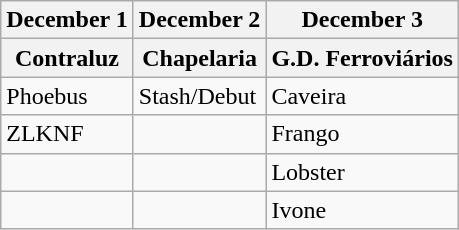<table class="wikitable">
<tr>
<th><strong>December 1</strong></th>
<th><strong>December 2</strong></th>
<th><strong>December 3</strong></th>
</tr>
<tr>
<th>Contraluz</th>
<th>Chapelaria</th>
<th>G.D. Ferroviários</th>
</tr>
<tr>
<td>Phoebus</td>
<td>Stash/Debut</td>
<td>Caveira</td>
</tr>
<tr>
<td>ZLKNF</td>
<td></td>
<td>Frango</td>
</tr>
<tr>
<td></td>
<td></td>
<td>Lobster</td>
</tr>
<tr>
<td></td>
<td></td>
<td>Ivone</td>
</tr>
</table>
